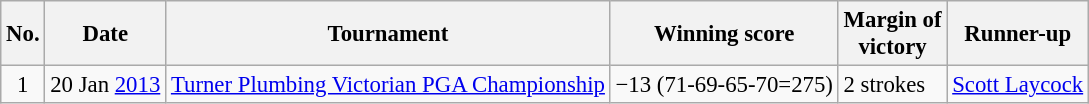<table class="wikitable" style="font-size:95%;">
<tr>
<th>No.</th>
<th>Date</th>
<th>Tournament</th>
<th>Winning score</th>
<th>Margin of<br>victory</th>
<th>Runner-up</th>
</tr>
<tr>
<td align=center>1</td>
<td align=right>20 Jan <a href='#'>2013</a></td>
<td><a href='#'>Turner Plumbing Victorian PGA Championship</a></td>
<td>−13 (71-69-65-70=275)</td>
<td>2 strokes</td>
<td> <a href='#'>Scott Laycock</a></td>
</tr>
</table>
